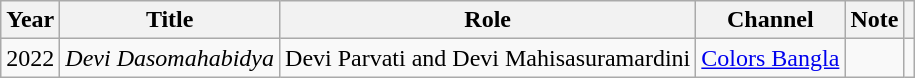<table class="wikitable">
<tr>
<th>Year</th>
<th>Title</th>
<th>Role</th>
<th>Channel</th>
<th>Note</th>
<th></th>
</tr>
<tr>
<td>2022</td>
<td><em>Devi Dasomahabidya </em></td>
<td>Devi Parvati and Devi Mahisasuramardini</td>
<td><a href='#'>Colors Bangla</a></td>
<td></td>
<td></td>
</tr>
</table>
